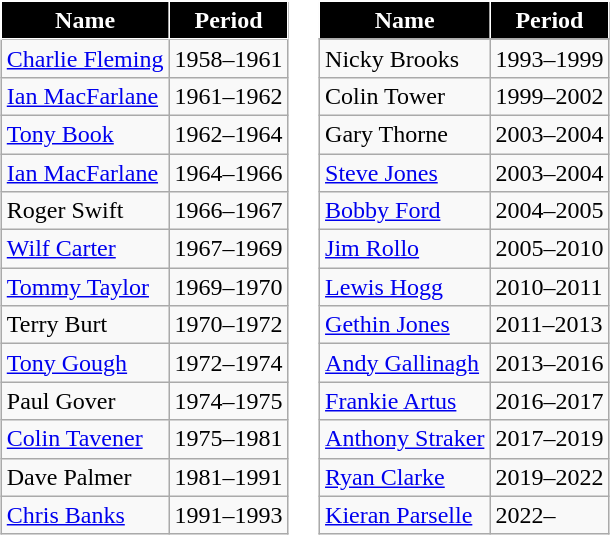<table>
<tr valign="top">
<td><br><table class="wikitable alternance">
<tr>
<th style="background-color:#000000; color:white; border:1px solid white;"scope="col">Name</th>
<th style="background-color:#000000; color:white; border:1px solid white;"scope="col">Period</th>
</tr>
<tr>
<td> <a href='#'>Charlie Fleming</a></td>
<td>1958–1961</td>
</tr>
<tr>
<td> <a href='#'>Ian MacFarlane</a></td>
<td>1961–1962</td>
</tr>
<tr>
<td> <a href='#'>Tony Book</a></td>
<td>1962–1964</td>
</tr>
<tr>
<td> <a href='#'>Ian MacFarlane</a></td>
<td>1964–1966</td>
</tr>
<tr>
<td> Roger Swift</td>
<td>1966–1967</td>
</tr>
<tr>
<td> <a href='#'>Wilf Carter</a></td>
<td>1967–1969</td>
</tr>
<tr>
<td> <a href='#'>Tommy Taylor</a></td>
<td>1969–1970</td>
</tr>
<tr>
<td> Terry Burt</td>
<td>1970–1972</td>
</tr>
<tr>
<td> <a href='#'>Tony Gough</a></td>
<td>1972–1974</td>
</tr>
<tr>
<td> Paul Gover</td>
<td>1974–1975</td>
</tr>
<tr>
<td> <a href='#'>Colin Tavener</a></td>
<td>1975–1981</td>
</tr>
<tr>
<td> Dave Palmer</td>
<td>1981–1991</td>
</tr>
<tr>
<td> <a href='#'>Chris Banks</a></td>
<td>1991–1993</td>
</tr>
</table>
</td>
<td><br><table class="wikitable alternance">
<tr>
<th style="background-color:#000000; color:white; border:1px solid white;"scope="col">Name</th>
<th style="background-color:#000000; color:white; border:1px solid white;"scope="col">Period</th>
</tr>
<tr>
</tr>
<tr>
<td> Nicky Brooks</td>
<td>1993–1999</td>
</tr>
<tr>
<td> Colin Tower</td>
<td>1999–2002</td>
</tr>
<tr>
<td> Gary Thorne</td>
<td>2003–2004</td>
</tr>
<tr>
<td> <a href='#'>Steve Jones</a></td>
<td>2003–2004</td>
</tr>
<tr>
<td> <a href='#'>Bobby Ford</a></td>
<td>2004–2005</td>
</tr>
<tr>
<td> <a href='#'>Jim Rollo</a></td>
<td>2005–2010</td>
</tr>
<tr>
<td> <a href='#'>Lewis Hogg</a></td>
<td>2010–2011</td>
</tr>
<tr>
<td> <a href='#'>Gethin Jones</a></td>
<td>2011–2013</td>
</tr>
<tr>
<td> <a href='#'>Andy Gallinagh</a></td>
<td>2013–2016</td>
</tr>
<tr>
<td> <a href='#'>Frankie Artus</a></td>
<td>2016–2017</td>
</tr>
<tr>
<td> <a href='#'>Anthony Straker</a></td>
<td>2017–2019</td>
</tr>
<tr>
<td> <a href='#'>Ryan Clarke</a></td>
<td>2019–2022</td>
</tr>
<tr>
<td> <a href='#'>Kieran Parselle</a></td>
<td>2022–</td>
</tr>
</table>
</td>
<td></td>
</tr>
</table>
